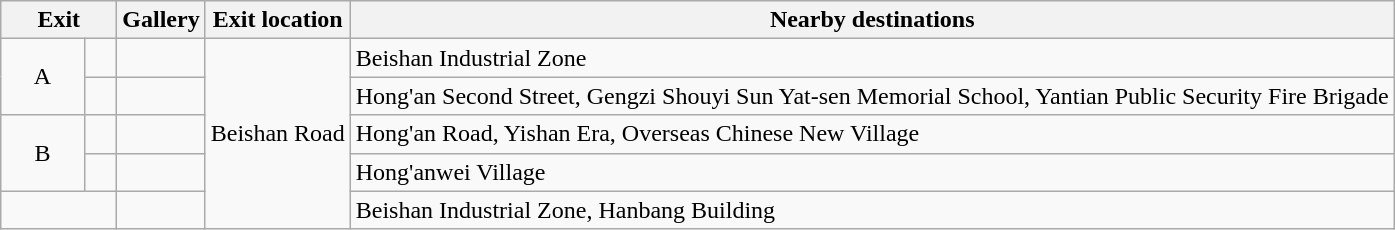<table class="wikitable">
<tr>
<th style="width:70px" colspan="2">Exit</th>
<th>Gallery</th>
<th>Exit location</th>
<th>Nearby destinations</th>
</tr>
<tr>
<td align="center" rowspan="2">A</td>
<td></td>
<td></td>
<td align=center rowspan=5>Beishan Road</td>
<td>Beishan Industrial Zone</td>
</tr>
<tr>
<td></td>
<td></td>
<td>Hong'an Second Street, Gengzi Shouyi Sun Yat-sen Memorial School, Yantian Public Security Fire Brigade</td>
</tr>
<tr>
<td align="center" rowspan="2">B</td>
<td></td>
<td></td>
<td>Hong'an Road, Yishan Era, Overseas Chinese New Village</td>
</tr>
<tr>
<td></td>
<td></td>
<td>Hong'anwei Village</td>
</tr>
<tr>
<td align="center" colspan="2"></td>
<td></td>
<td>Beishan Industrial Zone, Hanbang Building</td>
</tr>
</table>
